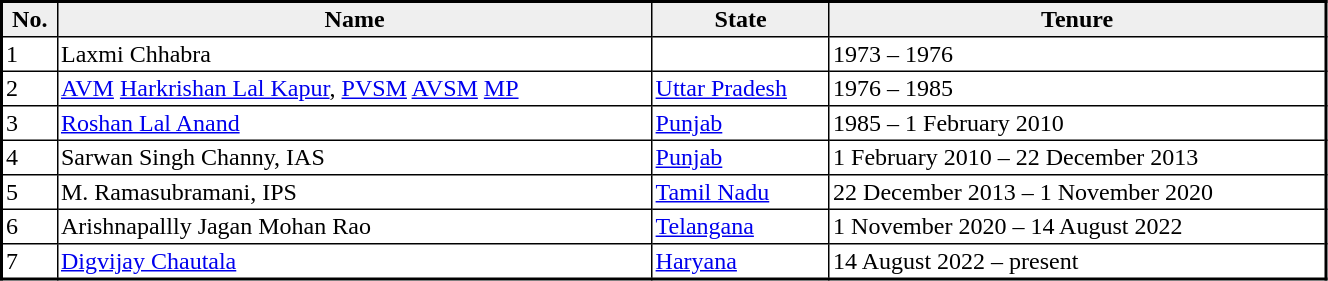<table class="sortable" style="border-collapse: collapse; border: 2px #000000 solid; font-size: x-big; font-family: verdana" width="70%" cellspacing="0" cellpadding="2" border="1">
<tr bgcolor="efefef" align="center">
<th>No.</th>
<th>Name</th>
<th>State</th>
<th>Tenure</th>
</tr>
<tr>
<td>1</td>
<td>Laxmi Chhabra</td>
<td></td>
<td>1973 – 1976</td>
</tr>
<tr>
<td>2</td>
<td><a href='#'>AVM</a> <a href='#'>Harkrishan Lal Kapur</a>, <a href='#'>PVSM</a> <a href='#'>AVSM</a> <a href='#'>MP</a></td>
<td><a href='#'>Uttar Pradesh</a></td>
<td>1976 – 1985</td>
</tr>
<tr>
<td>3</td>
<td><a href='#'>Roshan Lal Anand</a></td>
<td><a href='#'>Punjab</a></td>
<td>1985 – 1 February 2010</td>
</tr>
<tr>
<td>4</td>
<td>Sarwan Singh Channy, IAS</td>
<td><a href='#'>Punjab</a></td>
<td>1 February 2010 – 22 December 2013</td>
</tr>
<tr>
<td>5</td>
<td>M. Ramasubramani, IPS</td>
<td><a href='#'>Tamil Nadu</a></td>
<td>22 December 2013 – 1 November 2020</td>
</tr>
<tr>
<td>6</td>
<td>Arishnapallly Jagan Mohan Rao</td>
<td><a href='#'>Telangana</a></td>
<td>1 November 2020 – 14 August 2022</td>
</tr>
<tr>
<td>7</td>
<td><a href='#'>Digvijay Chautala</a></td>
<td><a href='#'>Haryana</a></td>
<td>14 August 2022 – present</td>
</tr>
</table>
